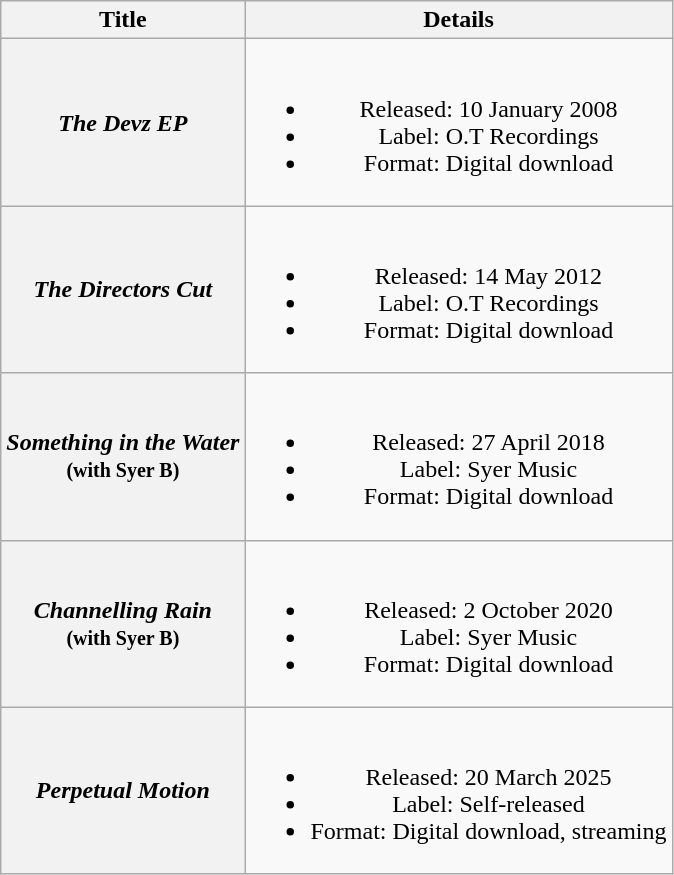<table class="wikitable plainrowheaders" style="text-align:center;">
<tr>
<th scope="col">Title</th>
<th scope="col">Details</th>
</tr>
<tr>
<th scope="row"><em>The Devz EP</em></th>
<td><br><ul><li>Released: 10 January 2008</li><li>Label: O.T Recordings</li><li>Format: Digital download</li></ul></td>
</tr>
<tr>
<th scope="row"><em>The Directors Cut</em></th>
<td><br><ul><li>Released: 14 May 2012</li><li>Label: O.T Recordings</li><li>Format: Digital download</li></ul></td>
</tr>
<tr>
<th scope="row"><em>Something in the Water</em><br><small>(with Syer B)</small></th>
<td><br><ul><li>Released: 27 April 2018</li><li>Label: Syer Music</li><li>Format: Digital download</li></ul></td>
</tr>
<tr>
<th scope="row"><em>Channelling Rain</em><br><small>(with Syer B)</small></th>
<td><br><ul><li>Released: 2 October 2020</li><li>Label: Syer Music</li><li>Format: Digital download</li></ul></td>
</tr>
<tr>
<th scope="row"><em>Perpetual Motion</em></th>
<td><br><ul><li>Released: 20 March 2025</li><li>Label: Self-released</li><li>Format: Digital download, streaming</li></ul></td>
</tr>
</table>
